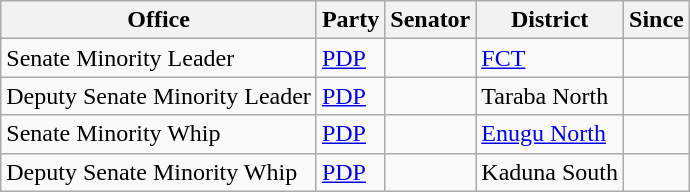<table class="sortable wikitable">
<tr>
<th>Office</th>
<th>Party</th>
<th>Senator</th>
<th>District</th>
<th>Since</th>
</tr>
<tr>
<td>Senate Minority Leader</td>
<td><a href='#'>PDP</a></td>
<td></td>
<td><a href='#'>FCT</a></td>
<td></td>
</tr>
<tr>
<td>Deputy Senate Minority Leader</td>
<td><a href='#'>PDP</a></td>
<td></td>
<td>Taraba North</td>
<td></td>
</tr>
<tr>
<td>Senate Minority Whip</td>
<td><a href='#'>PDP</a></td>
<td></td>
<td><a href='#'>Enugu North</a></td>
<td></td>
</tr>
<tr>
<td>Deputy Senate Minority Whip</td>
<td><a href='#'>PDP</a></td>
<td></td>
<td>Kaduna South</td>
<td></td>
</tr>
</table>
